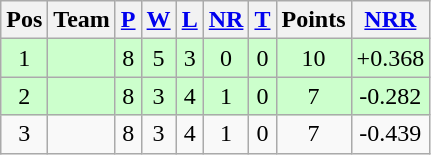<table class="wikitable">
<tr>
<th>Pos</th>
<th>Team</th>
<th><a href='#'>P</a></th>
<th><a href='#'>W</a></th>
<th><a href='#'>L</a></th>
<th><a href='#'>NR</a></th>
<th><a href='#'>T</a></th>
<th>Points</th>
<th><a href='#'>NRR</a></th>
</tr>
<tr align="center" bgcolor="#ccffcc">
<td>1</td>
<td align="left"></td>
<td>8</td>
<td>5</td>
<td>3</td>
<td>0</td>
<td>0</td>
<td>10</td>
<td>+0.368</td>
</tr>
<tr align="center" bgcolor="#ccffcc">
<td>2</td>
<td align="left"></td>
<td>8</td>
<td>3</td>
<td>4</td>
<td>1</td>
<td>0</td>
<td>7</td>
<td>-0.282</td>
</tr>
<tr align="center">
<td>3</td>
<td align="left"></td>
<td>8</td>
<td>3</td>
<td>4</td>
<td>1</td>
<td>0</td>
<td>7</td>
<td>-0.439</td>
</tr>
</table>
